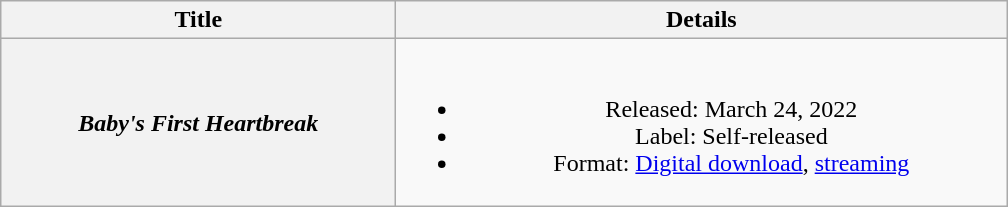<table class="wikitable plainrowheaders" style="text-align:center;">
<tr>
<th style="width:16em;">Title</th>
<th style="width:25em;">Details</th>
</tr>
<tr>
<th scope="row"><em>Baby's First Heartbreak</em></th>
<td><br><ul><li>Released: March 24, 2022</li><li>Label: Self-released</li><li>Format: <a href='#'>Digital download</a>, <a href='#'>streaming</a></li></ul></td>
</tr>
</table>
